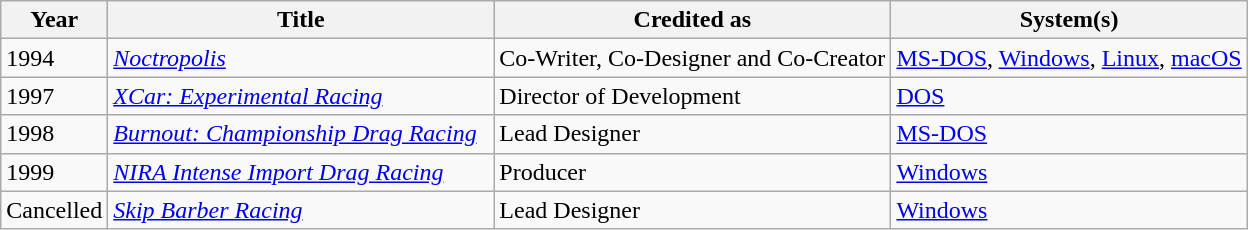<table class="wikitable">
<tr>
<th style="width:35px;">Year</th>
<th style="width:250px;">Title</th>
<th>Credited as</th>
<th>System(s)</th>
</tr>
<tr>
<td>1994</td>
<td><em><a href='#'>Noctropolis</a></em></td>
<td>Co-Writer, Co-Designer and Co-Creator</td>
<td><a href='#'>MS-DOS</a>, <a href='#'>Windows</a>, <a href='#'>Linux</a>, <a href='#'>macOS</a></td>
</tr>
<tr>
<td>1997</td>
<td><em><a href='#'>XCar: Experimental Racing</a></em></td>
<td>Director of Development</td>
<td><a href='#'>DOS</a></td>
</tr>
<tr>
<td>1998</td>
<td><em><a href='#'>Burnout: Championship Drag Racing</a></em></td>
<td>Lead Designer</td>
<td><a href='#'>MS-DOS</a></td>
</tr>
<tr>
<td>1999</td>
<td><em><a href='#'>NIRA Intense Import Drag Racing</a></em></td>
<td>Producer</td>
<td><a href='#'>Windows</a></td>
</tr>
<tr>
<td>Cancelled</td>
<td><em><a href='#'>Skip Barber Racing</a></em></td>
<td>Lead Designer</td>
<td><a href='#'>Windows</a></td>
</tr>
</table>
